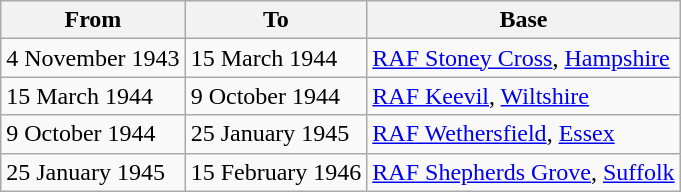<table class="wikitable">
<tr>
<th>From</th>
<th>To</th>
<th>Base</th>
</tr>
<tr>
<td>4 November 1943</td>
<td>15 March 1944</td>
<td><a href='#'>RAF Stoney Cross</a>, <a href='#'>Hampshire</a></td>
</tr>
<tr>
<td>15 March 1944</td>
<td>9 October 1944</td>
<td><a href='#'>RAF Keevil</a>, <a href='#'>Wiltshire</a></td>
</tr>
<tr>
<td>9 October 1944</td>
<td>25 January 1945</td>
<td><a href='#'>RAF Wethersfield</a>, <a href='#'>Essex</a></td>
</tr>
<tr>
<td>25 January 1945</td>
<td>15 February 1946</td>
<td><a href='#'>RAF Shepherds Grove</a>, <a href='#'>Suffolk</a></td>
</tr>
</table>
